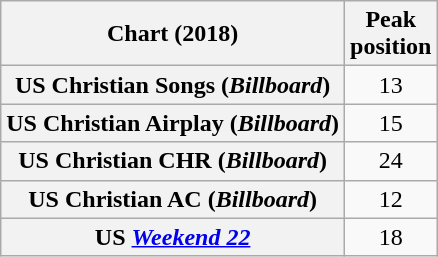<table class="wikitable sortable plainrowheaders" style="text-align:center">
<tr>
<th scope="col">Chart (2018)</th>
<th scope="col">Peak<br>position</th>
</tr>
<tr>
<th scope="row">US Christian Songs (<em>Billboard</em>)</th>
<td>13</td>
</tr>
<tr>
<th scope="row">US Christian Airplay (<em>Billboard</em>)</th>
<td>15</td>
</tr>
<tr>
<th scope="row">US Christian CHR (<em>Billboard</em>)</th>
<td>24</td>
</tr>
<tr>
<th scope="row">US Christian AC (<em>Billboard</em>)</th>
<td>12</td>
</tr>
<tr>
<th scope="row">US <em><a href='#'>Weekend 22</a></em></th>
<td>18</td>
</tr>
</table>
